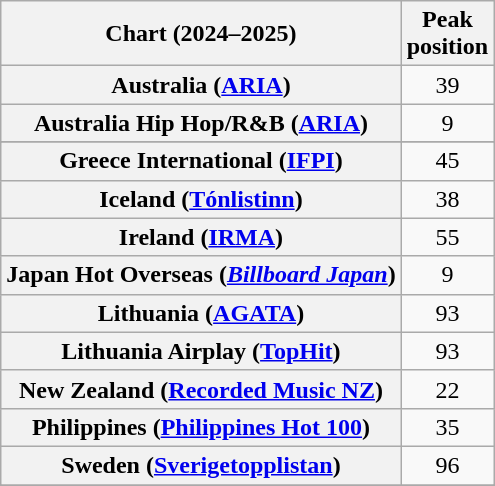<table class="wikitable sortable plainrowheaders" style="text-align:center">
<tr>
<th scope="col">Chart (2024–2025)</th>
<th scope="col">Peak<br>position</th>
</tr>
<tr>
<th scope="row">Australia (<a href='#'>ARIA</a>)</th>
<td>39</td>
</tr>
<tr>
<th scope="row">Australia Hip Hop/R&B (<a href='#'>ARIA</a>)</th>
<td>9</td>
</tr>
<tr>
</tr>
<tr>
</tr>
<tr>
<th scope="row">Greece International (<a href='#'>IFPI</a>)</th>
<td>45</td>
</tr>
<tr>
<th scope="row">Iceland (<a href='#'>Tónlistinn</a>)</th>
<td>38</td>
</tr>
<tr>
<th scope="row">Ireland (<a href='#'>IRMA</a>)</th>
<td>55</td>
</tr>
<tr>
<th scope="row">Japan Hot Overseas (<em><a href='#'>Billboard Japan</a></em>)</th>
<td>9</td>
</tr>
<tr>
<th scope="row">Lithuania (<a href='#'>AGATA</a>)</th>
<td>93</td>
</tr>
<tr>
<th scope="row">Lithuania Airplay (<a href='#'>TopHit</a>)</th>
<td>93</td>
</tr>
<tr>
<th scope="row">New Zealand (<a href='#'>Recorded Music NZ</a>)</th>
<td>22</td>
</tr>
<tr>
<th scope="row">Philippines (<a href='#'>Philippines Hot 100</a>)</th>
<td>35</td>
</tr>
<tr>
<th scope="row">Sweden (<a href='#'>Sverigetopplistan</a>)</th>
<td>96</td>
</tr>
<tr>
</tr>
<tr>
</tr>
<tr>
</tr>
<tr>
</tr>
<tr>
</tr>
<tr>
</tr>
<tr>
</tr>
</table>
